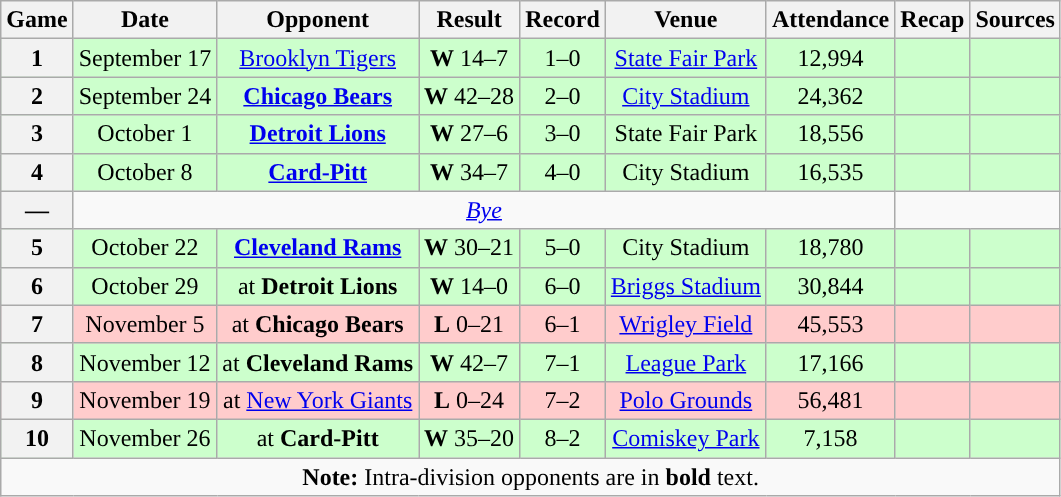<table class="wikitable" style="text-align:center">
<tr>
<th>Game</th>
<th>Date</th>
<th>Opponent</th>
<th>Result</th>
<th>Record</th>
<th>Venue</th>
<th>Attendance</th>
<th>Recap</th>
<th>Sources</th>
</tr>
<tr style="background:#cfc">
<th>1</th>
<td>September 17</td>
<td><a href='#'>Brooklyn Tigers</a></td>
<td><strong>W</strong> 14–7</td>
<td>1–0</td>
<td><a href='#'>State Fair Park</a></td>
<td>12,994</td>
<td></td>
<td></td>
</tr>
<tr style="background:#cfc">
<th>2</th>
<td>September 24</td>
<td><strong><a href='#'>Chicago Bears</a></strong></td>
<td><strong>W</strong> 42–28</td>
<td>2–0</td>
<td><a href='#'>City Stadium</a></td>
<td>24,362</td>
<td></td>
<td></td>
</tr>
<tr style="background:#cfc">
<th>3</th>
<td>October 1</td>
<td><strong><a href='#'>Detroit Lions</a></strong></td>
<td><strong>W</strong> 27–6</td>
<td>3–0</td>
<td>State Fair Park</td>
<td>18,556</td>
<td></td>
<td></td>
</tr>
<tr style="background:#cfc">
<th>4</th>
<td>October 8</td>
<td><strong><a href='#'>Card-Pitt</a></strong></td>
<td><strong>W</strong> 34–7</td>
<td>4–0</td>
<td>City Stadium</td>
<td>16,535</td>
<td></td>
<td></td>
</tr>
<tr>
<th>—</th>
<td colspan=6><em><a href='#'>Bye</a></em></td>
</tr>
<tr style="background:#cfc">
<th>5</th>
<td>October 22</td>
<td><strong><a href='#'>Cleveland Rams</a></strong></td>
<td><strong>W</strong> 30–21</td>
<td>5–0</td>
<td>City Stadium</td>
<td>18,780</td>
<td></td>
<td></td>
</tr>
<tr style="background:#cfc">
<th>6</th>
<td>October 29</td>
<td>at <strong>Detroit Lions</strong></td>
<td><strong>W</strong> 14–0</td>
<td>6–0</td>
<td><a href='#'>Briggs Stadium</a></td>
<td>30,844</td>
<td></td>
<td></td>
</tr>
<tr style="background:#fcc">
<th>7</th>
<td>November 5</td>
<td>at <strong>Chicago Bears</strong></td>
<td><strong>L</strong> 0–21</td>
<td>6–1</td>
<td><a href='#'>Wrigley Field</a></td>
<td>45,553</td>
<td></td>
<td></td>
</tr>
<tr style="background:#cfc">
<th>8</th>
<td>November 12</td>
<td>at <strong>Cleveland Rams</strong></td>
<td><strong>W</strong> 42–7</td>
<td>7–1</td>
<td><a href='#'>League Park</a></td>
<td>17,166</td>
<td></td>
<td></td>
</tr>
<tr style="background:#fcc">
<th>9</th>
<td>November 19</td>
<td>at <a href='#'>New York Giants</a></td>
<td><strong>L</strong> 0–24</td>
<td>7–2</td>
<td><a href='#'>Polo Grounds</a></td>
<td>56,481</td>
<td></td>
<td></td>
</tr>
<tr style="background:#cfc">
<th>10</th>
<td>November 26</td>
<td>at <strong>Card-Pitt</strong></td>
<td><strong>W</strong> 35–20</td>
<td>8–2</td>
<td><a href='#'>Comiskey Park</a></td>
<td>7,158</td>
<td></td>
<td></td>
</tr>
<tr>
<td colspan="10"><strong>Note:</strong> Intra-division opponents are in <strong>bold</strong> text.</td>
</tr>
</table>
